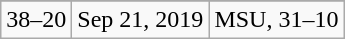<table class="wikitable">
<tr align="center">
</tr>
<tr align="center">
<td>38–20</td>
<td>Sep 21, 2019</td>
<td>MSU, 31–10</td>
</tr>
</table>
